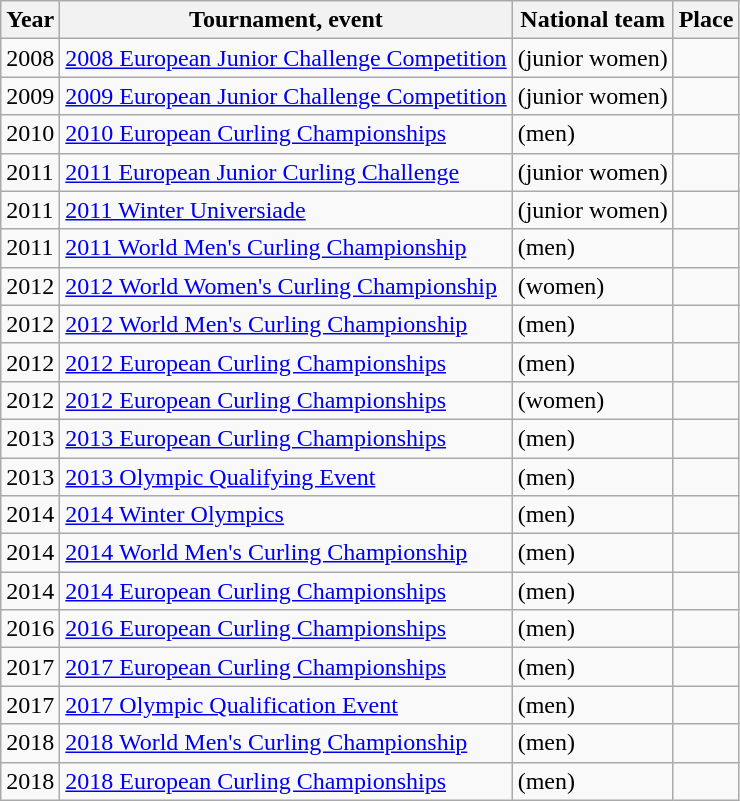<table class="wikitable">
<tr>
<th scope="col">Year</th>
<th scope="col">Tournament, event</th>
<th scope="col">National team</th>
<th scope="col">Place</th>
</tr>
<tr>
<td>2008</td>
<td><a href='#'>2008 European Junior Challenge Competition</a></td>
<td> (junior women)</td>
<td></td>
</tr>
<tr>
<td>2009</td>
<td><a href='#'>2009 European Junior Challenge Competition</a></td>
<td> (junior women)</td>
<td></td>
</tr>
<tr>
<td>2010</td>
<td><a href='#'>2010 European Curling Championships</a></td>
<td> (men)</td>
<td></td>
</tr>
<tr>
<td>2011</td>
<td><a href='#'>2011 European Junior Curling Challenge</a></td>
<td> (junior women)</td>
<td></td>
</tr>
<tr>
<td>2011</td>
<td><a href='#'>2011 Winter Universiade</a></td>
<td> (junior women)</td>
<td></td>
</tr>
<tr>
<td>2011</td>
<td><a href='#'>2011 World Men's Curling Championship</a></td>
<td> (men)</td>
<td></td>
</tr>
<tr>
<td>2012</td>
<td><a href='#'>2012 World Women's Curling Championship</a></td>
<td> (women)</td>
<td></td>
</tr>
<tr>
<td>2012</td>
<td><a href='#'>2012 World Men's Curling Championship</a></td>
<td> (men)</td>
<td></td>
</tr>
<tr>
<td>2012</td>
<td><a href='#'>2012 European Curling Championships</a></td>
<td> (men)</td>
<td></td>
</tr>
<tr>
<td>2012</td>
<td><a href='#'>2012 European Curling Championships</a></td>
<td> (women)</td>
<td></td>
</tr>
<tr>
<td>2013</td>
<td><a href='#'>2013 European Curling Championships</a></td>
<td> (men)</td>
<td></td>
</tr>
<tr>
<td>2013</td>
<td><a href='#'>2013 Olympic Qualifying Event</a></td>
<td> (men)</td>
<td></td>
</tr>
<tr>
<td>2014</td>
<td><a href='#'>2014 Winter Olympics</a></td>
<td> (men)</td>
<td></td>
</tr>
<tr>
<td>2014</td>
<td><a href='#'>2014 World Men's Curling Championship</a></td>
<td> (men)</td>
<td></td>
</tr>
<tr>
<td>2014</td>
<td><a href='#'>2014 European Curling Championships</a></td>
<td> (men)</td>
<td></td>
</tr>
<tr>
<td>2016</td>
<td><a href='#'>2016 European Curling Championships</a></td>
<td> (men)</td>
<td></td>
</tr>
<tr>
<td>2017</td>
<td><a href='#'>2017 European Curling Championships</a></td>
<td> (men)</td>
<td></td>
</tr>
<tr>
<td>2017</td>
<td><a href='#'>2017 Olympic Qualification Event</a></td>
<td> (men)</td>
<td></td>
</tr>
<tr>
<td>2018</td>
<td><a href='#'>2018 World Men's Curling Championship</a></td>
<td> (men)</td>
<td></td>
</tr>
<tr>
<td>2018</td>
<td><a href='#'>2018 European Curling Championships</a></td>
<td> (men)</td>
<td></td>
</tr>
</table>
